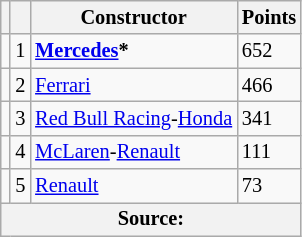<table class="wikitable" style="font-size: 85%;">
<tr>
<th></th>
<th></th>
<th>Constructor</th>
<th>Points</th>
</tr>
<tr>
<td align="left"></td>
<td align="center">1</td>
<td> <strong><a href='#'>Mercedes</a>*</strong></td>
<td align="left">652</td>
</tr>
<tr>
<td align="left"></td>
<td align="center">2</td>
<td> <a href='#'>Ferrari</a></td>
<td align="left">466</td>
</tr>
<tr>
<td align="left"></td>
<td align="center">3</td>
<td> <a href='#'>Red Bull Racing</a>-<a href='#'>Honda</a></td>
<td align="left">341</td>
</tr>
<tr>
<td align="left"></td>
<td align="center">4</td>
<td> <a href='#'>McLaren</a>-<a href='#'>Renault</a></td>
<td align="left">111</td>
</tr>
<tr>
<td align="left"></td>
<td align="center">5</td>
<td> <a href='#'>Renault</a></td>
<td align="left">73</td>
</tr>
<tr>
<th colspan="4" align="center">Source:</th>
</tr>
</table>
